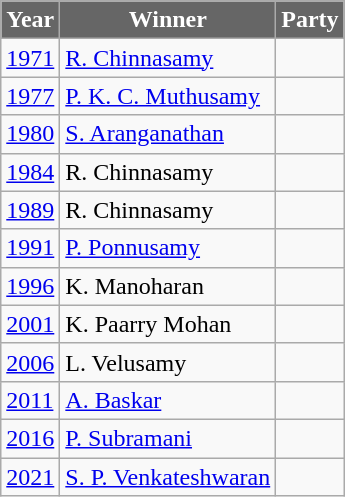<table class="wikitable">
<tr>
<th style="background-color:#666666; color:white">Year</th>
<th style="background-color:#666666; color:white">Winner</th>
<th style="background-color:#666666; color:white" colspan="2">Party</th>
</tr>
<tr>
<td><a href='#'>1971</a></td>
<td><a href='#'>R. Chinnasamy</a></td>
<td></td>
</tr>
<tr>
<td><a href='#'>1977</a></td>
<td><a href='#'>P. K. C. Muthusamy</a></td>
<td></td>
</tr>
<tr>
<td><a href='#'>1980</a></td>
<td><a href='#'>S. Aranganathan</a></td>
<td></td>
</tr>
<tr>
<td><a href='#'>1984</a></td>
<td>R. Chinnasamy</td>
<td></td>
</tr>
<tr>
<td><a href='#'>1989</a></td>
<td>R. Chinnasamy</td>
<td></td>
</tr>
<tr>
<td><a href='#'>1991</a></td>
<td><a href='#'>P. Ponnusamy</a></td>
<td></td>
</tr>
<tr>
<td><a href='#'>1996</a></td>
<td>K. Manoharan</td>
<td></td>
</tr>
<tr>
<td><a href='#'>2001</a></td>
<td>K. Paarry Mohan</td>
<td></td>
</tr>
<tr>
<td><a href='#'>2006</a></td>
<td>L. Velusamy</td>
<td></td>
</tr>
<tr>
<td><a href='#'>2011</a></td>
<td><a href='#'>A. Baskar</a></td>
<td></td>
</tr>
<tr>
<td><a href='#'>2016</a></td>
<td><a href='#'>P. Subramani</a></td>
<td></td>
</tr>
<tr>
<td><a href='#'>2021</a></td>
<td><a href='#'>S. P. Venkateshwaran</a></td>
<td></td>
</tr>
</table>
